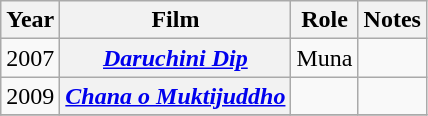<table class="wikitable sortable plainrowheaders">
<tr style="text-align:center;">
<th scope="col">Year</th>
<th scope="col">Film</th>
<th scope="col">Role</th>
<th class="unsortable" scope="col">Notes</th>
</tr>
<tr>
<td>2007</td>
<th scope="row"><em><a href='#'>Daruchini Dip</a></em></th>
<td>Muna</td>
<td></td>
</tr>
<tr>
<td>2009</td>
<th scope="row"><em><a href='#'>Chana o Muktijuddho</a></em></th>
<td></td>
<td></td>
</tr>
<tr>
</tr>
</table>
